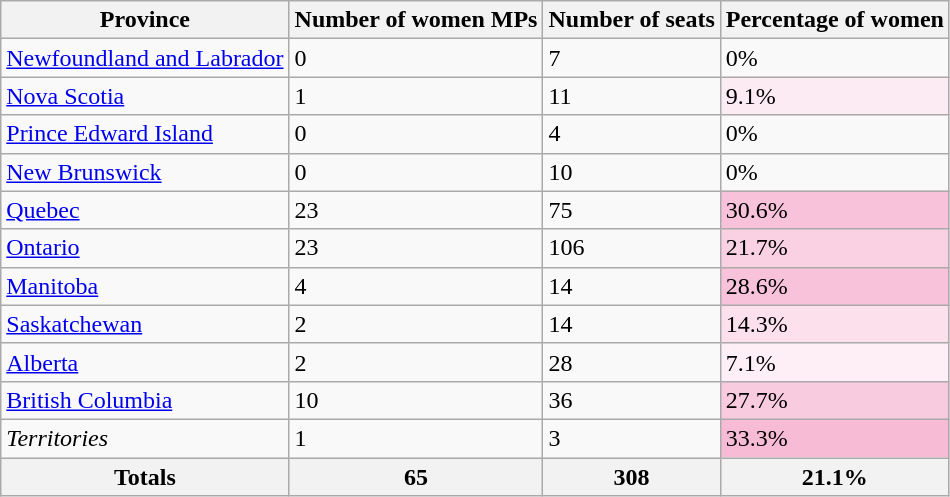<table class="wikitable">
<tr>
<th>Province</th>
<th>Number of women MPs</th>
<th>Number of seats</th>
<th>Percentage of women</th>
</tr>
<tr>
<td><a href='#'>Newfoundland and Labrador</a></td>
<td>0</td>
<td>7</td>
<td>0%</td>
</tr>
<tr>
<td><a href='#'>Nova Scotia</a></td>
<td>1</td>
<td>11</td>
<td bgcolor="#FDEBF3">9.1%</td>
</tr>
<tr>
<td><a href='#'>Prince Edward Island</a></td>
<td>0</td>
<td>4</td>
<td>0%</td>
</tr>
<tr>
<td><a href='#'>New Brunswick</a></td>
<td>0</td>
<td>10</td>
<td>0%</td>
</tr>
<tr>
<td><a href='#'>Quebec</a></td>
<td>23</td>
<td>75</td>
<td bgcolor="#F8C3DA">30.6%</td>
</tr>
<tr>
<td><a href='#'>Ontario</a></td>
<td>23</td>
<td>106</td>
<td bgcolor="#FAD1E3">21.7%</td>
</tr>
<tr>
<td><a href='#'>Manitoba</a></td>
<td>4</td>
<td>14</td>
<td bgcolor="#F8C3DA">28.6%</td>
</tr>
<tr>
<td><a href='#'>Saskatchewan</a></td>
<td>2</td>
<td>14</td>
<td bgcolor="#FCE1ED">14.3%</td>
</tr>
<tr>
<td><a href='#'>Alberta</a></td>
<td>2</td>
<td>28</td>
<td bgcolor="#FDEFF5">7.1%</td>
</tr>
<tr>
<td><a href='#'>British Columbia</a></td>
<td>10</td>
<td>36</td>
<td bgcolor="#F9CBDF">27.7%</td>
</tr>
<tr>
<td><em>Territories</em></td>
<td>1</td>
<td>3</td>
<td bgcolor="#F8BBD6">33.3%</td>
</tr>
<tr>
<th>Totals</th>
<th>65</th>
<th>308</th>
<th bgcolor="#FAD3E4">21.1%</th>
</tr>
</table>
